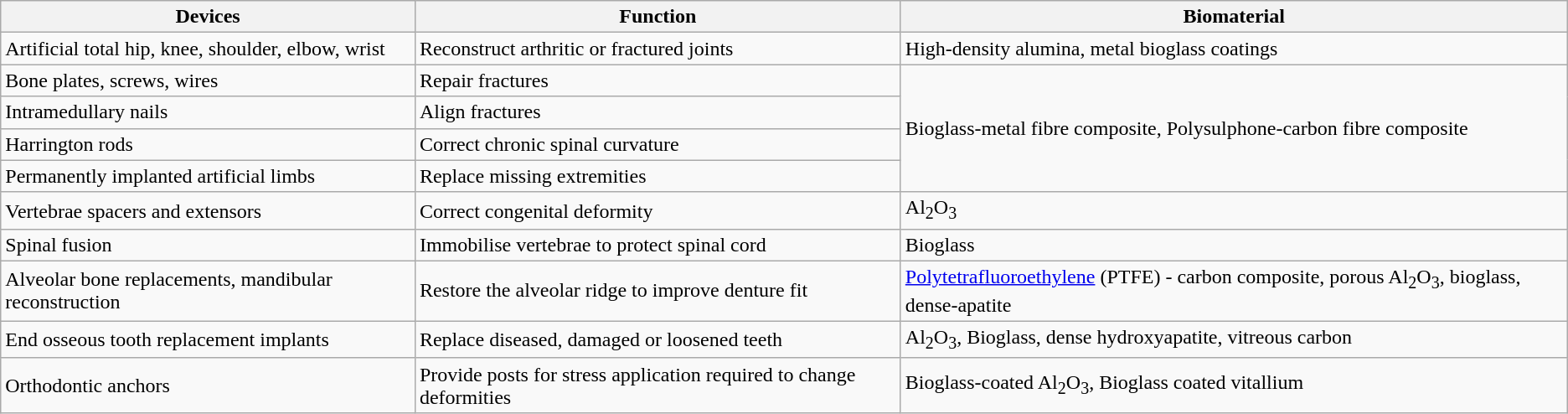<table class="wikitable">
<tr>
<th>Devices</th>
<th>Function</th>
<th>Biomaterial</th>
</tr>
<tr>
<td>Artificial total hip, knee, shoulder, elbow, wrist</td>
<td>Reconstruct arthritic or fractured joints</td>
<td>High-density alumina, metal bioglass coatings</td>
</tr>
<tr>
<td>Bone plates, screws, wires</td>
<td>Repair fractures</td>
<td rowspan=4>Bioglass-metal fibre composite, Polysulphone-carbon fibre composite</td>
</tr>
<tr>
<td>Intramedullary nails</td>
<td>Align fractures</td>
</tr>
<tr>
<td>Harrington rods</td>
<td>Correct chronic spinal curvature</td>
</tr>
<tr>
<td>Permanently implanted artificial limbs</td>
<td>Replace missing extremities</td>
</tr>
<tr>
<td>Vertebrae spacers and extensors</td>
<td>Correct congenital deformity</td>
<td>Al<sub>2</sub>O<sub>3</sub></td>
</tr>
<tr>
<td>Spinal fusion</td>
<td>Immobilise vertebrae to protect spinal cord</td>
<td>Bioglass</td>
</tr>
<tr>
<td>Alveolar bone replacements, mandibular reconstruction</td>
<td>Restore the alveolar ridge to improve denture fit</td>
<td><a href='#'>Polytetrafluoroethylene</a> (PTFE) - carbon composite, porous Al<sub>2</sub>O<sub>3</sub>, bioglass, dense-apatite</td>
</tr>
<tr>
<td>End osseous tooth replacement implants</td>
<td>Replace diseased, damaged or loosened teeth</td>
<td>Al<sub>2</sub>O<sub>3</sub>, Bioglass, dense hydroxyapatite, vitreous carbon</td>
</tr>
<tr>
<td>Orthodontic anchors</td>
<td>Provide posts for stress application required to change deformities</td>
<td>Bioglass-coated Al<sub>2</sub>O<sub>3</sub>, Bioglass coated vitallium</td>
</tr>
</table>
